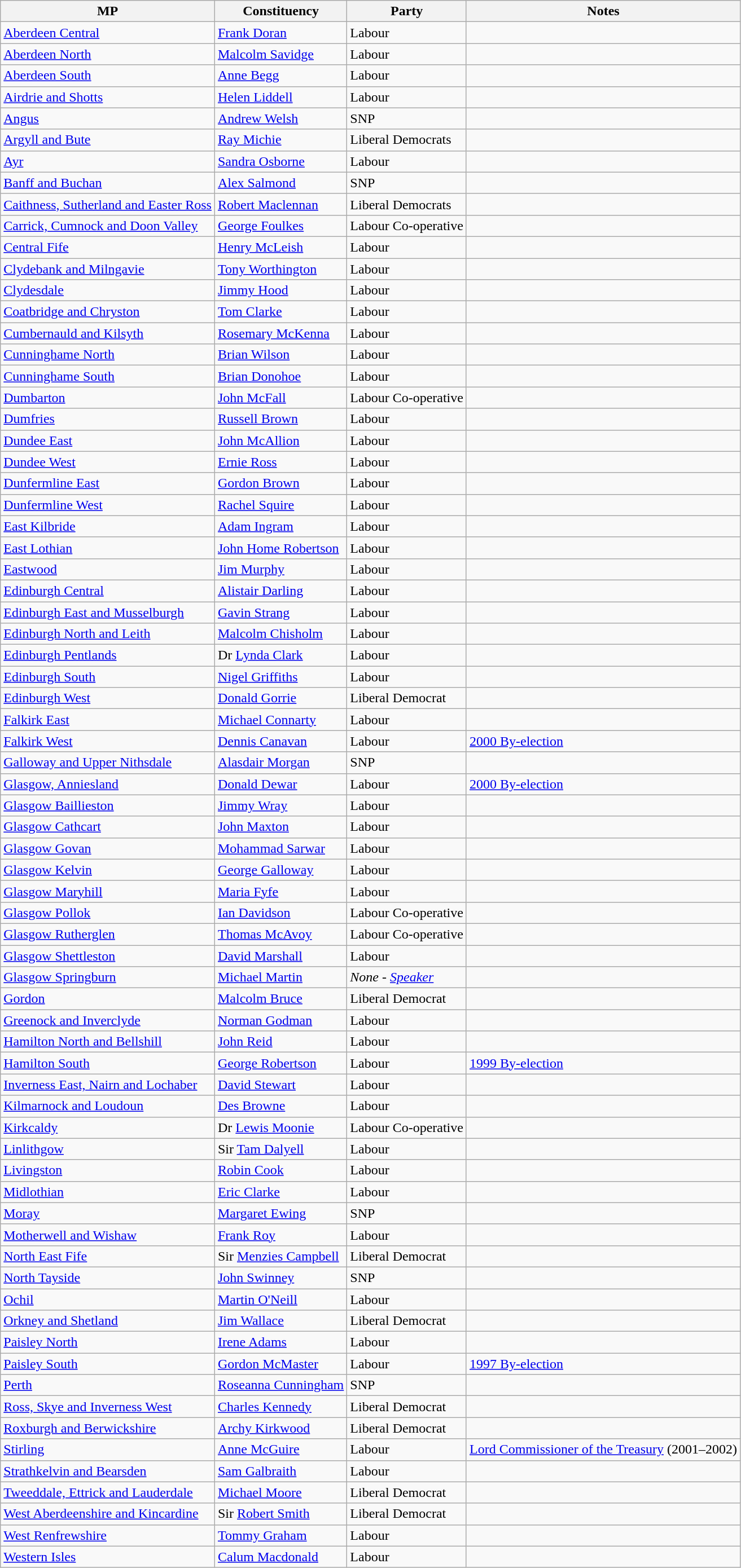<table class="wikitable sortable">
<tr>
<th>MP</th>
<th>Constituency</th>
<th>Party</th>
<th>Notes</th>
</tr>
<tr>
<td><a href='#'>Aberdeen Central</a></td>
<td><a href='#'>Frank Doran</a></td>
<td>Labour</td>
<td></td>
</tr>
<tr>
<td><a href='#'>Aberdeen North</a></td>
<td><a href='#'>Malcolm Savidge</a></td>
<td>Labour</td>
<td></td>
</tr>
<tr>
<td><a href='#'>Aberdeen South</a></td>
<td><a href='#'>Anne Begg</a></td>
<td>Labour</td>
<td></td>
</tr>
<tr>
<td><a href='#'>Airdrie and Shotts</a></td>
<td><a href='#'>Helen Liddell</a></td>
<td>Labour</td>
<td></td>
</tr>
<tr>
<td><a href='#'>Angus</a></td>
<td><a href='#'>Andrew Welsh</a></td>
<td>SNP</td>
<td></td>
</tr>
<tr>
<td><a href='#'>Argyll and Bute</a></td>
<td><a href='#'>Ray Michie</a></td>
<td>Liberal Democrats</td>
<td></td>
</tr>
<tr>
<td><a href='#'>Ayr</a></td>
<td><a href='#'>Sandra Osborne</a></td>
<td>Labour</td>
<td></td>
</tr>
<tr>
<td><a href='#'>Banff and Buchan</a></td>
<td><a href='#'>Alex Salmond</a></td>
<td>SNP</td>
<td></td>
</tr>
<tr>
<td><a href='#'>Caithness, Sutherland and Easter Ross</a></td>
<td><a href='#'>Robert Maclennan</a></td>
<td>Liberal Democrats</td>
<td></td>
</tr>
<tr>
<td><a href='#'>Carrick, Cumnock and Doon Valley</a></td>
<td><a href='#'>George Foulkes</a></td>
<td>Labour Co-operative</td>
<td></td>
</tr>
<tr>
<td><a href='#'>Central Fife</a></td>
<td><a href='#'>Henry McLeish</a></td>
<td>Labour</td>
<td></td>
</tr>
<tr>
<td><a href='#'>Clydebank and Milngavie</a></td>
<td><a href='#'>Tony Worthington</a></td>
<td>Labour</td>
<td></td>
</tr>
<tr>
<td><a href='#'>Clydesdale</a></td>
<td><a href='#'>Jimmy Hood</a></td>
<td>Labour</td>
<td></td>
</tr>
<tr>
<td><a href='#'>Coatbridge and Chryston</a></td>
<td><a href='#'>Tom Clarke</a></td>
<td>Labour</td>
<td></td>
</tr>
<tr>
<td><a href='#'>Cumbernauld and Kilsyth</a></td>
<td><a href='#'>Rosemary McKenna</a></td>
<td>Labour</td>
<td></td>
</tr>
<tr>
<td><a href='#'>Cunninghame North</a></td>
<td><a href='#'>Brian Wilson</a></td>
<td>Labour</td>
<td></td>
</tr>
<tr>
<td><a href='#'>Cunninghame South</a></td>
<td><a href='#'>Brian Donohoe</a></td>
<td>Labour</td>
<td></td>
</tr>
<tr>
<td><a href='#'>Dumbarton</a></td>
<td><a href='#'>John McFall</a></td>
<td>Labour Co-operative</td>
<td></td>
</tr>
<tr>
<td><a href='#'>Dumfries</a></td>
<td><a href='#'>Russell Brown</a></td>
<td>Labour</td>
<td></td>
</tr>
<tr>
<td><a href='#'>Dundee East</a></td>
<td><a href='#'>John McAllion</a></td>
<td>Labour</td>
<td></td>
</tr>
<tr>
<td><a href='#'>Dundee West</a></td>
<td><a href='#'>Ernie Ross</a></td>
<td>Labour</td>
<td></td>
</tr>
<tr>
<td><a href='#'>Dunfermline East</a></td>
<td><a href='#'>Gordon Brown</a></td>
<td>Labour</td>
<td></td>
</tr>
<tr>
<td><a href='#'>Dunfermline West</a></td>
<td><a href='#'>Rachel Squire</a></td>
<td>Labour</td>
<td></td>
</tr>
<tr>
<td><a href='#'>East Kilbride</a></td>
<td><a href='#'>Adam Ingram</a></td>
<td>Labour</td>
<td></td>
</tr>
<tr>
<td><a href='#'>East Lothian</a></td>
<td><a href='#'>John Home Robertson</a></td>
<td>Labour</td>
<td></td>
</tr>
<tr>
<td><a href='#'>Eastwood</a></td>
<td><a href='#'>Jim Murphy</a></td>
<td>Labour</td>
<td></td>
</tr>
<tr>
<td><a href='#'>Edinburgh Central</a></td>
<td><a href='#'>Alistair Darling</a></td>
<td>Labour</td>
<td></td>
</tr>
<tr>
<td><a href='#'>Edinburgh East and Musselburgh</a></td>
<td><a href='#'>Gavin Strang</a></td>
<td>Labour</td>
<td></td>
</tr>
<tr>
<td><a href='#'>Edinburgh North and Leith</a></td>
<td><a href='#'>Malcolm Chisholm</a></td>
<td>Labour</td>
<td></td>
</tr>
<tr>
<td><a href='#'>Edinburgh Pentlands</a></td>
<td>Dr <a href='#'>Lynda Clark</a></td>
<td>Labour</td>
<td></td>
</tr>
<tr>
<td><a href='#'>Edinburgh South</a></td>
<td><a href='#'>Nigel Griffiths</a></td>
<td>Labour</td>
<td></td>
</tr>
<tr>
<td><a href='#'>Edinburgh West</a></td>
<td><a href='#'>Donald Gorrie</a></td>
<td>Liberal Democrat</td>
<td></td>
</tr>
<tr>
<td><a href='#'>Falkirk East</a></td>
<td><a href='#'>Michael Connarty</a></td>
<td>Labour</td>
<td></td>
</tr>
<tr>
<td><a href='#'>Falkirk West</a></td>
<td><a href='#'>Dennis Canavan</a></td>
<td>Labour</td>
<td><a href='#'>2000 By-election</a></td>
</tr>
<tr>
<td><a href='#'>Galloway and Upper Nithsdale</a></td>
<td><a href='#'>Alasdair Morgan</a></td>
<td>SNP</td>
<td></td>
</tr>
<tr>
<td><a href='#'>Glasgow, Anniesland</a></td>
<td><a href='#'>Donald Dewar</a></td>
<td>Labour</td>
<td><a href='#'>2000 By-election</a></td>
</tr>
<tr>
<td><a href='#'>Glasgow Baillieston</a></td>
<td><a href='#'>Jimmy Wray</a></td>
<td>Labour</td>
<td></td>
</tr>
<tr>
<td><a href='#'>Glasgow Cathcart</a></td>
<td><a href='#'>John Maxton</a></td>
<td>Labour</td>
<td></td>
</tr>
<tr>
<td><a href='#'>Glasgow Govan</a></td>
<td><a href='#'>Mohammad Sarwar</a></td>
<td>Labour</td>
<td></td>
</tr>
<tr>
<td><a href='#'>Glasgow Kelvin</a></td>
<td><a href='#'>George Galloway</a></td>
<td>Labour</td>
<td></td>
</tr>
<tr>
<td><a href='#'>Glasgow Maryhill</a></td>
<td><a href='#'>Maria Fyfe</a></td>
<td>Labour</td>
<td></td>
</tr>
<tr>
<td><a href='#'>Glasgow Pollok</a></td>
<td><a href='#'>Ian Davidson</a></td>
<td>Labour Co-operative</td>
<td></td>
</tr>
<tr>
<td><a href='#'>Glasgow Rutherglen</a></td>
<td><a href='#'>Thomas McAvoy</a></td>
<td>Labour Co-operative</td>
<td></td>
</tr>
<tr>
<td><a href='#'>Glasgow Shettleston</a></td>
<td><a href='#'>David Marshall</a></td>
<td>Labour</td>
<td></td>
</tr>
<tr>
<td><a href='#'>Glasgow Springburn</a></td>
<td><a href='#'>Michael Martin</a></td>
<td><em>None - <a href='#'>Speaker</a></em></td>
<td></td>
</tr>
<tr>
<td><a href='#'>Gordon</a></td>
<td><a href='#'>Malcolm Bruce</a></td>
<td>Liberal Democrat</td>
<td></td>
</tr>
<tr>
<td><a href='#'>Greenock and Inverclyde</a></td>
<td><a href='#'>Norman Godman</a></td>
<td>Labour</td>
<td></td>
</tr>
<tr>
<td><a href='#'>Hamilton North and Bellshill</a></td>
<td><a href='#'>John Reid</a></td>
<td>Labour</td>
<td></td>
</tr>
<tr>
<td><a href='#'>Hamilton South</a></td>
<td><a href='#'>George Robertson</a></td>
<td>Labour</td>
<td><a href='#'>1999 By-election</a></td>
</tr>
<tr>
<td><a href='#'>Inverness East, Nairn and Lochaber</a></td>
<td><a href='#'>David Stewart</a></td>
<td>Labour</td>
<td></td>
</tr>
<tr>
<td><a href='#'>Kilmarnock and Loudoun</a></td>
<td><a href='#'>Des Browne</a></td>
<td>Labour</td>
<td></td>
</tr>
<tr>
<td><a href='#'>Kirkcaldy</a></td>
<td>Dr <a href='#'>Lewis Moonie</a></td>
<td>Labour Co-operative</td>
<td></td>
</tr>
<tr>
<td><a href='#'>Linlithgow</a></td>
<td>Sir <a href='#'>Tam Dalyell</a></td>
<td>Labour</td>
<td></td>
</tr>
<tr>
<td><a href='#'>Livingston</a></td>
<td><a href='#'>Robin Cook</a></td>
<td>Labour</td>
<td></td>
</tr>
<tr>
<td><a href='#'>Midlothian</a></td>
<td><a href='#'>Eric Clarke</a></td>
<td>Labour</td>
<td></td>
</tr>
<tr>
<td><a href='#'>Moray</a></td>
<td><a href='#'>Margaret Ewing</a></td>
<td>SNP</td>
<td></td>
</tr>
<tr>
<td><a href='#'>Motherwell and Wishaw</a></td>
<td><a href='#'>Frank Roy</a></td>
<td>Labour</td>
<td></td>
</tr>
<tr>
<td><a href='#'>North East Fife</a></td>
<td>Sir <a href='#'>Menzies Campbell</a></td>
<td>Liberal Democrat</td>
<td></td>
</tr>
<tr>
<td><a href='#'>North Tayside</a></td>
<td><a href='#'>John Swinney</a></td>
<td>SNP</td>
<td></td>
</tr>
<tr>
<td><a href='#'>Ochil</a></td>
<td><a href='#'>Martin O'Neill</a></td>
<td>Labour</td>
<td></td>
</tr>
<tr>
<td><a href='#'>Orkney and Shetland</a></td>
<td><a href='#'>Jim Wallace</a></td>
<td>Liberal Democrat</td>
<td></td>
</tr>
<tr>
<td><a href='#'>Paisley North</a></td>
<td><a href='#'>Irene Adams</a></td>
<td>Labour</td>
<td></td>
</tr>
<tr>
<td><a href='#'>Paisley South</a></td>
<td><a href='#'>Gordon McMaster</a></td>
<td>Labour</td>
<td><a href='#'>1997 By-election</a></td>
</tr>
<tr>
<td><a href='#'>Perth</a></td>
<td><a href='#'>Roseanna Cunningham</a></td>
<td>SNP</td>
<td></td>
</tr>
<tr>
<td><a href='#'>Ross, Skye and Inverness West</a></td>
<td><a href='#'>Charles Kennedy</a></td>
<td>Liberal Democrat</td>
<td></td>
</tr>
<tr>
<td><a href='#'>Roxburgh and Berwickshire</a></td>
<td><a href='#'>Archy Kirkwood</a></td>
<td>Liberal Democrat</td>
<td></td>
</tr>
<tr>
<td><a href='#'>Stirling</a></td>
<td><a href='#'>Anne McGuire</a></td>
<td>Labour</td>
<td><a href='#'>Lord Commissioner of the Treasury</a> (2001–2002)</td>
</tr>
<tr>
<td><a href='#'>Strathkelvin and Bearsden</a></td>
<td><a href='#'>Sam Galbraith</a></td>
<td>Labour</td>
<td></td>
</tr>
<tr>
<td><a href='#'>Tweeddale, Ettrick and Lauderdale</a></td>
<td><a href='#'>Michael Moore</a></td>
<td>Liberal Democrat</td>
<td></td>
</tr>
<tr>
<td><a href='#'>West Aberdeenshire and Kincardine</a></td>
<td>Sir <a href='#'>Robert Smith</a></td>
<td>Liberal Democrat</td>
<td></td>
</tr>
<tr>
<td><a href='#'>West Renfrewshire</a></td>
<td><a href='#'>Tommy Graham</a></td>
<td>Labour</td>
<td></td>
</tr>
<tr>
<td><a href='#'>Western Isles</a></td>
<td><a href='#'>Calum Macdonald</a></td>
<td>Labour</td>
<td></td>
</tr>
</table>
